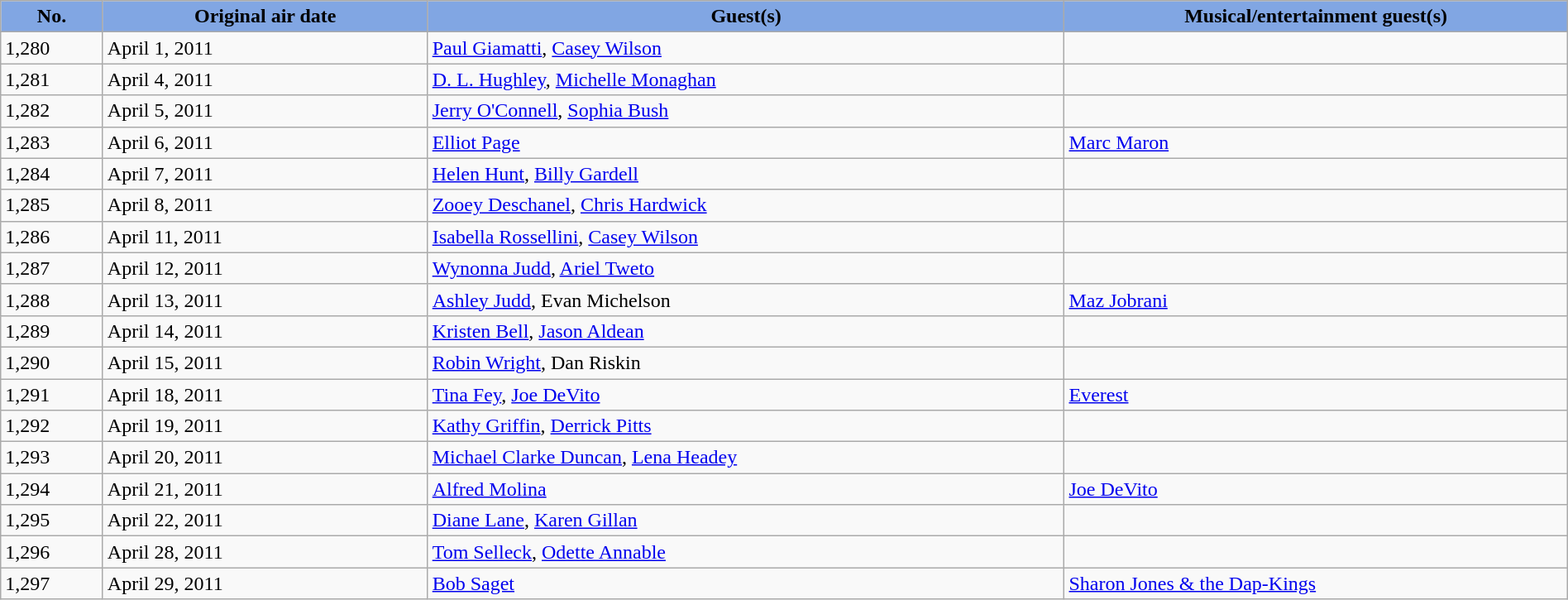<table class="wikitable plainrowheaders" style="width:100%;">
<tr>
<th style="width:50px; background:#81a6e3;">No.</th>
<th style="width:175px; background:#81a6e3;">Original air date</th>
<th style="width:350px; background:#81a6e3;">Guest(s)</th>
<th style="width:275px; background:#81a6e3;">Musical/entertainment guest(s)</th>
</tr>
<tr>
<td>1,280</td>
<td>April 1, 2011</td>
<td><a href='#'>Paul Giamatti</a>, <a href='#'>Casey Wilson</a></td>
<td></td>
</tr>
<tr>
<td>1,281</td>
<td>April 4, 2011</td>
<td><a href='#'>D. L. Hughley</a>, <a href='#'>Michelle Monaghan</a></td>
<td></td>
</tr>
<tr>
<td>1,282</td>
<td>April 5, 2011</td>
<td><a href='#'>Jerry O'Connell</a>, <a href='#'>Sophia Bush</a></td>
<td></td>
</tr>
<tr>
<td>1,283</td>
<td>April 6, 2011</td>
<td><a href='#'>Elliot Page</a></td>
<td><a href='#'>Marc Maron</a></td>
</tr>
<tr>
<td>1,284</td>
<td>April 7, 2011</td>
<td><a href='#'>Helen Hunt</a>, <a href='#'>Billy Gardell</a></td>
<td></td>
</tr>
<tr>
<td>1,285</td>
<td>April 8, 2011</td>
<td><a href='#'>Zooey Deschanel</a>, <a href='#'>Chris Hardwick</a></td>
<td></td>
</tr>
<tr>
<td>1,286</td>
<td>April 11, 2011</td>
<td><a href='#'>Isabella Rossellini</a>, <a href='#'>Casey Wilson</a></td>
<td></td>
</tr>
<tr>
<td>1,287</td>
<td>April 12, 2011</td>
<td><a href='#'>Wynonna Judd</a>, <a href='#'>Ariel Tweto</a></td>
<td></td>
</tr>
<tr>
<td>1,288</td>
<td>April 13, 2011</td>
<td><a href='#'>Ashley Judd</a>, Evan Michelson</td>
<td><a href='#'>Maz Jobrani</a></td>
</tr>
<tr>
<td>1,289</td>
<td>April 14, 2011</td>
<td><a href='#'>Kristen Bell</a>, <a href='#'>Jason Aldean</a></td>
<td></td>
</tr>
<tr>
<td>1,290</td>
<td>April 15, 2011</td>
<td><a href='#'>Robin Wright</a>, Dan Riskin</td>
<td></td>
</tr>
<tr>
<td>1,291</td>
<td>April 18, 2011</td>
<td><a href='#'>Tina Fey</a>, <a href='#'>Joe DeVito</a></td>
<td><a href='#'>Everest</a></td>
</tr>
<tr>
<td>1,292</td>
<td>April 19, 2011</td>
<td><a href='#'>Kathy Griffin</a>, <a href='#'>Derrick Pitts</a></td>
<td></td>
</tr>
<tr>
<td>1,293</td>
<td>April 20, 2011</td>
<td><a href='#'>Michael Clarke Duncan</a>, <a href='#'>Lena Headey</a></td>
<td></td>
</tr>
<tr>
<td>1,294</td>
<td>April 21, 2011</td>
<td><a href='#'>Alfred Molina</a></td>
<td><a href='#'>Joe DeVito</a></td>
</tr>
<tr>
<td>1,295</td>
<td>April 22, 2011</td>
<td><a href='#'>Diane Lane</a>, <a href='#'>Karen Gillan</a></td>
<td></td>
</tr>
<tr>
<td>1,296</td>
<td>April 28, 2011</td>
<td><a href='#'>Tom Selleck</a>, <a href='#'>Odette Annable</a></td>
<td></td>
</tr>
<tr>
<td>1,297</td>
<td>April 29, 2011</td>
<td><a href='#'>Bob Saget</a></td>
<td><a href='#'>Sharon Jones & the Dap-Kings</a></td>
</tr>
</table>
